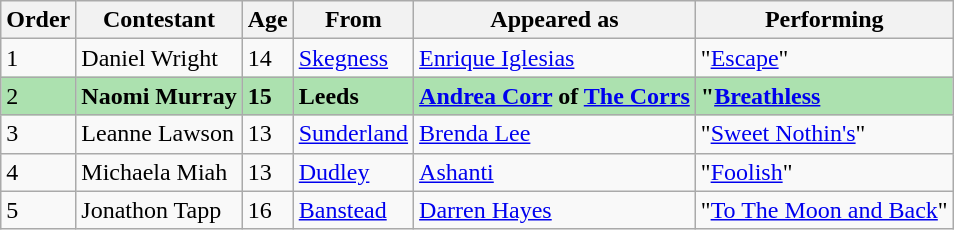<table class="wikitable">
<tr>
<th>Order</th>
<th>Contestant</th>
<th>Age</th>
<th>From</th>
<th>Appeared as</th>
<th>Performing</th>
</tr>
<tr>
<td>1</td>
<td>Daniel Wright</td>
<td>14</td>
<td><a href='#'>Skegness</a></td>
<td><a href='#'>Enrique Iglesias</a></td>
<td>"<a href='#'>Escape</a>"</td>
</tr>
<tr style="background:#ACE1AF;">
<td>2</td>
<td><strong>Naomi Murray</strong></td>
<td><strong>15</strong></td>
<td><strong>Leeds</strong></td>
<td><strong><a href='#'>Andrea Corr</a> of <a href='#'>The Corrs</a></strong></td>
<td><strong>"<a href='#'>Breathless</a></strong></td>
</tr>
<tr>
<td>3</td>
<td>Leanne Lawson</td>
<td>13</td>
<td><a href='#'>Sunderland</a></td>
<td><a href='#'>Brenda Lee</a></td>
<td>"<a href='#'>Sweet Nothin's</a>"</td>
</tr>
<tr>
<td>4</td>
<td>Michaela Miah</td>
<td>13</td>
<td><a href='#'>Dudley</a></td>
<td><a href='#'>Ashanti</a></td>
<td>"<a href='#'>Foolish</a>"</td>
</tr>
<tr>
<td>5</td>
<td>Jonathon Tapp</td>
<td>16</td>
<td><a href='#'>Banstead</a></td>
<td><a href='#'>Darren Hayes</a></td>
<td>"<a href='#'>To The Moon and Back</a>"</td>
</tr>
</table>
